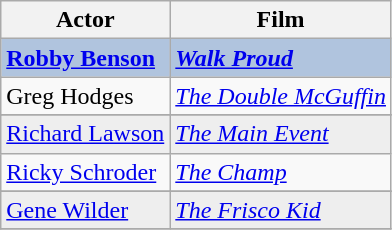<table class="wikitable sortable plainrowheaders">
<tr>
<th>Actor</th>
<th>Film</th>
</tr>
<tr style="background:#B0C4DE">
<td><strong><a href='#'>Robby Benson</a></strong></td>
<td><strong><em><a href='#'>Walk Proud</a></em></strong></td>
</tr>
<tr>
<td>Greg Hodges</td>
<td><em><a href='#'>The Double McGuffin</a></em></td>
</tr>
<tr>
</tr>
<tr style="background:#eee;">
<td><a href='#'>Richard Lawson</a></td>
<td><em><a href='#'>The Main Event</a></em></td>
</tr>
<tr>
<td><a href='#'>Ricky Schroder</a></td>
<td><em><a href='#'>The Champ</a></em></td>
</tr>
<tr>
</tr>
<tr style="background:#eee;">
<td><a href='#'>Gene Wilder</a></td>
<td><em><a href='#'>The Frisco Kid</a></em></td>
</tr>
<tr>
</tr>
</table>
